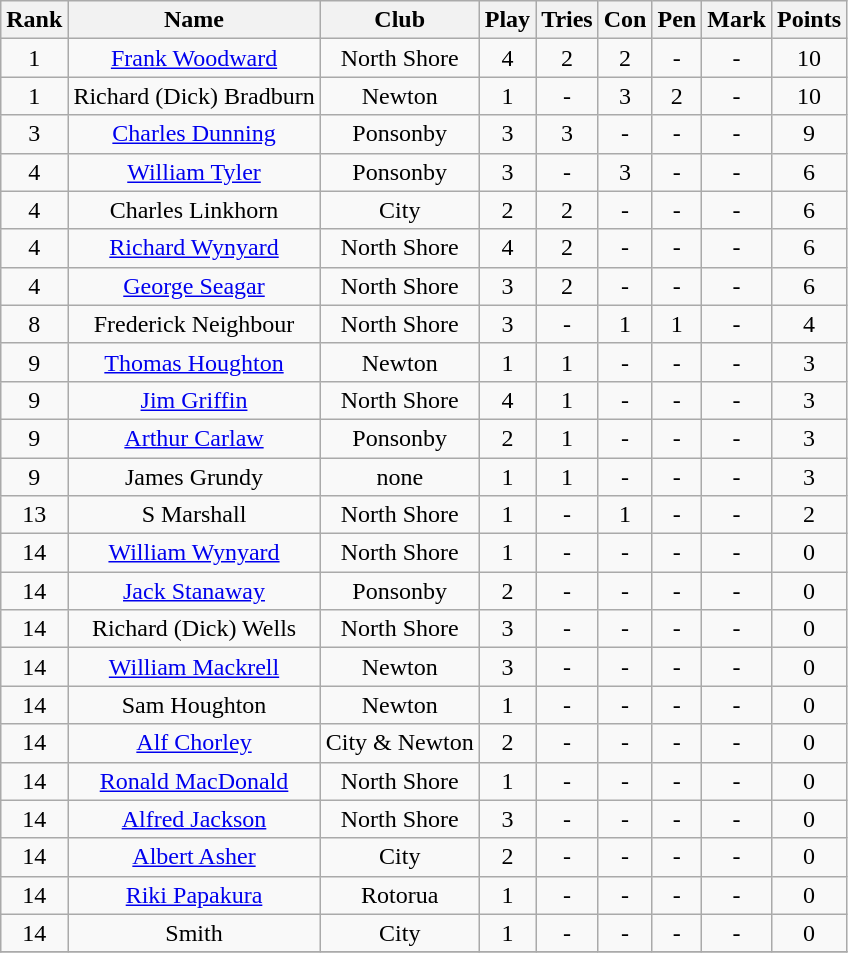<table class="wikitable sortable" style="text-align: center;">
<tr>
<th>Rank</th>
<th>Name</th>
<th>Club</th>
<th>Play</th>
<th>Tries</th>
<th>Con</th>
<th>Pen</th>
<th>Mark</th>
<th>Points</th>
</tr>
<tr>
<td>1</td>
<td><a href='#'>Frank Woodward</a></td>
<td>North Shore</td>
<td>4</td>
<td>2</td>
<td>2</td>
<td>-</td>
<td>-</td>
<td>10</td>
</tr>
<tr>
<td>1</td>
<td>Richard (Dick) Bradburn</td>
<td>Newton</td>
<td>1</td>
<td>-</td>
<td>3</td>
<td>2</td>
<td>-</td>
<td>10</td>
</tr>
<tr>
<td>3</td>
<td><a href='#'>Charles Dunning</a></td>
<td>Ponsonby</td>
<td>3</td>
<td>3</td>
<td>-</td>
<td>-</td>
<td>-</td>
<td>9</td>
</tr>
<tr>
<td>4</td>
<td><a href='#'>William Tyler</a></td>
<td>Ponsonby</td>
<td>3</td>
<td>-</td>
<td>3</td>
<td>-</td>
<td>-</td>
<td>6</td>
</tr>
<tr>
<td>4</td>
<td>Charles Linkhorn</td>
<td>City</td>
<td>2</td>
<td>2</td>
<td>-</td>
<td>-</td>
<td>-</td>
<td>6</td>
</tr>
<tr>
<td>4</td>
<td><a href='#'>Richard Wynyard</a></td>
<td>North Shore</td>
<td>4</td>
<td>2</td>
<td>-</td>
<td>-</td>
<td>-</td>
<td>6</td>
</tr>
<tr>
<td>4</td>
<td><a href='#'>George Seagar</a></td>
<td>North Shore</td>
<td>3</td>
<td>2</td>
<td>-</td>
<td>-</td>
<td>-</td>
<td>6</td>
</tr>
<tr>
<td>8</td>
<td>Frederick Neighbour</td>
<td>North Shore</td>
<td>3</td>
<td>-</td>
<td>1</td>
<td>1</td>
<td>-</td>
<td>4</td>
</tr>
<tr>
<td>9</td>
<td><a href='#'>Thomas Houghton</a></td>
<td>Newton</td>
<td>1</td>
<td>1</td>
<td>-</td>
<td>-</td>
<td>-</td>
<td>3</td>
</tr>
<tr>
<td>9</td>
<td><a href='#'>Jim Griffin</a></td>
<td>North Shore</td>
<td>4</td>
<td>1</td>
<td>-</td>
<td>-</td>
<td>-</td>
<td>3</td>
</tr>
<tr>
<td>9</td>
<td><a href='#'>Arthur Carlaw</a></td>
<td>Ponsonby</td>
<td>2</td>
<td>1</td>
<td>-</td>
<td>-</td>
<td>-</td>
<td>3</td>
</tr>
<tr>
<td>9</td>
<td>James Grundy</td>
<td>none</td>
<td>1</td>
<td>1</td>
<td>-</td>
<td>-</td>
<td>-</td>
<td>3</td>
</tr>
<tr>
<td>13</td>
<td>S Marshall</td>
<td>North Shore</td>
<td>1</td>
<td>-</td>
<td>1</td>
<td>-</td>
<td>-</td>
<td>2</td>
</tr>
<tr>
<td>14</td>
<td><a href='#'>William Wynyard</a></td>
<td>North Shore</td>
<td>1</td>
<td>-</td>
<td>-</td>
<td>-</td>
<td>-</td>
<td>0</td>
</tr>
<tr>
<td>14</td>
<td><a href='#'>Jack Stanaway</a></td>
<td>Ponsonby</td>
<td>2</td>
<td>-</td>
<td>-</td>
<td>-</td>
<td>-</td>
<td>0</td>
</tr>
<tr>
<td>14</td>
<td>Richard (Dick) Wells</td>
<td>North Shore</td>
<td>3</td>
<td>-</td>
<td>-</td>
<td>-</td>
<td>-</td>
<td>0</td>
</tr>
<tr>
<td>14</td>
<td><a href='#'>William Mackrell</a></td>
<td>Newton</td>
<td>3</td>
<td>-</td>
<td>-</td>
<td>-</td>
<td>-</td>
<td>0</td>
</tr>
<tr>
<td>14</td>
<td>Sam Houghton</td>
<td>Newton</td>
<td>1</td>
<td>-</td>
<td>-</td>
<td>-</td>
<td>-</td>
<td>0</td>
</tr>
<tr>
<td>14</td>
<td><a href='#'>Alf Chorley</a></td>
<td>City & Newton</td>
<td>2</td>
<td>-</td>
<td>-</td>
<td>-</td>
<td>-</td>
<td>0</td>
</tr>
<tr>
<td>14</td>
<td><a href='#'>Ronald MacDonald</a></td>
<td>North Shore</td>
<td>1</td>
<td>-</td>
<td>-</td>
<td>-</td>
<td>-</td>
<td>0</td>
</tr>
<tr>
<td>14</td>
<td><a href='#'>Alfred Jackson</a></td>
<td>North Shore</td>
<td>3</td>
<td>-</td>
<td>-</td>
<td>-</td>
<td>-</td>
<td>0</td>
</tr>
<tr>
<td>14</td>
<td><a href='#'>Albert Asher</a></td>
<td>City</td>
<td>2</td>
<td>-</td>
<td>-</td>
<td>-</td>
<td>-</td>
<td>0</td>
</tr>
<tr>
<td>14</td>
<td><a href='#'>Riki Papakura</a></td>
<td>Rotorua</td>
<td>1</td>
<td>-</td>
<td>-</td>
<td>-</td>
<td>-</td>
<td>0</td>
</tr>
<tr>
<td>14</td>
<td>Smith</td>
<td>City</td>
<td>1</td>
<td>-</td>
<td>-</td>
<td>-</td>
<td>-</td>
<td>0</td>
</tr>
<tr>
</tr>
</table>
